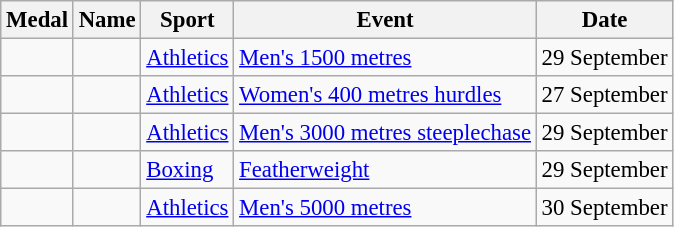<table class="wikitable sortable" style="font-size:95%">
<tr>
<th>Medal</th>
<th>Name</th>
<th>Sport</th>
<th>Event</th>
<th>Date</th>
</tr>
<tr>
<td></td>
<td></td>
<td><a href='#'>Athletics</a></td>
<td><a href='#'>Men's 1500 metres</a></td>
<td>29 September</td>
</tr>
<tr>
<td></td>
<td></td>
<td><a href='#'>Athletics</a></td>
<td><a href='#'>Women's 400 metres hurdles</a></td>
<td>27 September</td>
</tr>
<tr>
<td></td>
<td></td>
<td><a href='#'>Athletics</a></td>
<td><a href='#'>Men's 3000 metres steeplechase</a></td>
<td>29 September</td>
</tr>
<tr>
<td></td>
<td></td>
<td><a href='#'>Boxing</a></td>
<td><a href='#'>Featherweight</a></td>
<td>29 September</td>
</tr>
<tr>
<td></td>
<td></td>
<td><a href='#'>Athletics</a></td>
<td><a href='#'>Men's 5000 metres</a></td>
<td>30 September</td>
</tr>
</table>
